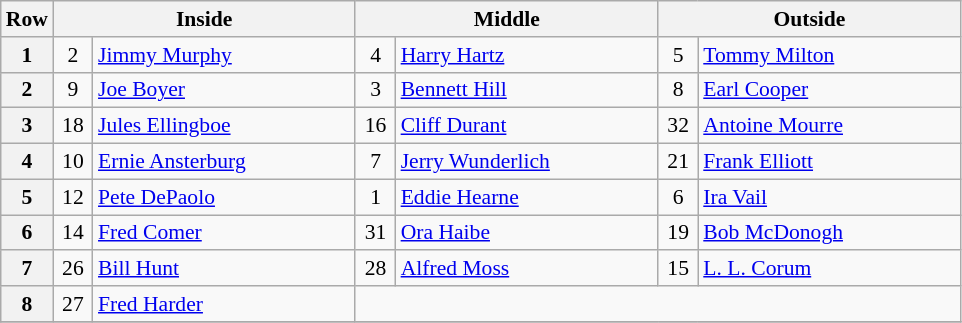<table class="wikitable" style="font-size: 90%;">
<tr>
<th>Row</th>
<th colspan=2 width="195">Inside</th>
<th colspan=2 width="195">Middle</th>
<th colspan=2 width="195">Outside</th>
</tr>
<tr>
<th>1</th>
<td align="center" width="20">2</td>
<td>  <a href='#'>Jimmy Murphy</a> </td>
<td align="center" width="20">4</td>
<td>  <a href='#'>Harry Hartz</a></td>
<td align="center" width="20">5</td>
<td> <a href='#'>Tommy Milton</a> </td>
</tr>
<tr>
<th>2</th>
<td align="center" width="20">9</td>
<td> <a href='#'>Joe Boyer</a></td>
<td align="center" width="20">3</td>
<td> <a href='#'>Bennett Hill</a></td>
<td align="center" width="20">8</td>
<td> <a href='#'>Earl Cooper</a></td>
</tr>
<tr>
<th>3</th>
<td align="center" width="20">18</td>
<td> <a href='#'>Jules Ellingboe</a></td>
<td align="center" width="20">16</td>
<td> <a href='#'>Cliff Durant</a></td>
<td align="center" width="20">32</td>
<td> <a href='#'>Antoine Mourre</a> </td>
</tr>
<tr>
<th>4</th>
<td align="center" width="20">10</td>
<td> <a href='#'>Ernie Ansterburg</a> </td>
<td align="center" width="20">7</td>
<td> <a href='#'>Jerry Wunderlich</a></td>
<td align="center" width="20">21</td>
<td> <a href='#'>Frank Elliott</a></td>
</tr>
<tr>
<th>5</th>
<td align="center" width="20">12</td>
<td> <a href='#'>Pete DePaolo</a></td>
<td align="center" width="20">1</td>
<td> <a href='#'>Eddie Hearne</a></td>
<td align="center" width="20">6</td>
<td> <a href='#'>Ira Vail</a></td>
</tr>
<tr>
<th>6</th>
<td align="center" width="20">14</td>
<td> <a href='#'>Fred Comer</a> </td>
<td align="center" width="20">31</td>
<td> <a href='#'>Ora Haibe</a></td>
<td align="center" width="20">19</td>
<td> <a href='#'>Bob McDonogh</a> </td>
</tr>
<tr>
<th>7</th>
<td align="center" width="20">26</td>
<td> <a href='#'>Bill Hunt</a> </td>
<td align="center" width="20">28</td>
<td> <a href='#'>Alfred Moss</a> </td>
<td align="center" width="20">15</td>
<td> <a href='#'>L. L. Corum</a></td>
</tr>
<tr>
<th>8</th>
<td align="center" width="20">27</td>
<td> <a href='#'>Fred Harder</a> </td>
<td colspan="4"></td>
</tr>
<tr>
</tr>
</table>
